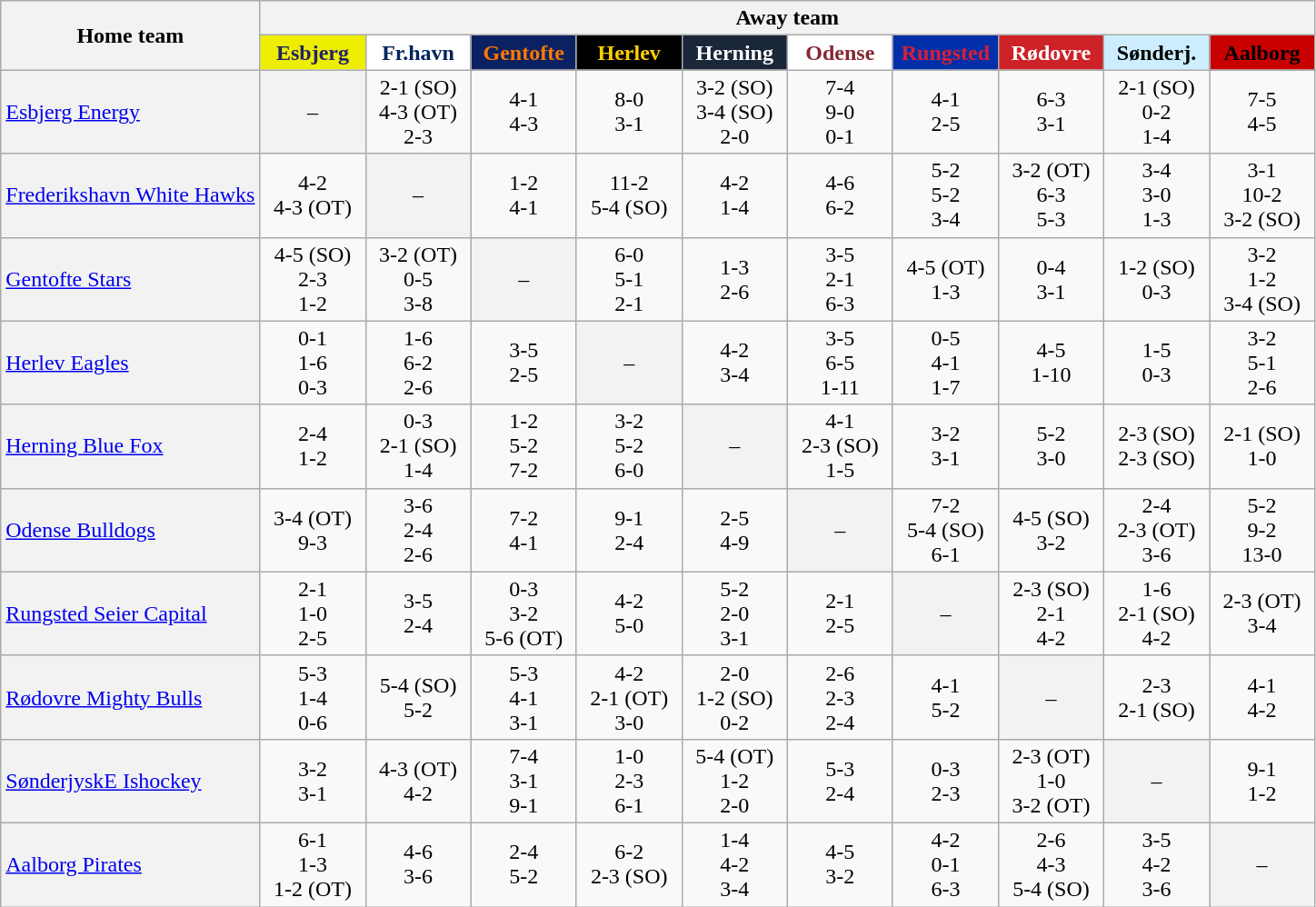<table class="wikitable" style="text-align:center;">
<tr>
<th rowspan="2">Home team</th>
<th colspan="10">Away team</th>
</tr>
<tr>
<th style="width:70px; background:#EEEE00; color:#222266;">Esbjerg</th>
<th style="width:70px; background:white; color:#00245D;">Fr.havn</th>
<th style="width:70px; background:#0B2161; color:#FE7903;">Gentofte</th>
<th style="width:70px; background:black; color:#FFCF00;">Herlev</th>
<th style="width:70px; background:#1A2738; color:white;">Herning</th>
<th style="width:70px; background:white; color:#832831;">Odense</th>
<th style="width:70px; background:#012FA9; color:#D81F35;">Rungsted</th>
<th style="width:70px; background:#CD2228; color:white;">Rødovre</th>
<th style="width:70px; background:#CCEEFF; color:black;">Sønderj.</th>
<th style="width:70px; background:#C90000; color:black;">Aalborg</th>
</tr>
<tr>
<td style="text-align:left; background:#F2F2F2;"><a href='#'>Esbjerg Energy</a></td>
<td style="background:#F2F2F2;">–</td>
<td>2-1 (SO)<br>4-3 (OT)<br>2-3</td>
<td>4-1<br>4-3</td>
<td>8-0<br>3-1</td>
<td>3-2 (SO)<br>3-4 (SO)<br>2-0</td>
<td>7-4<br>9-0<br>0-1</td>
<td>4-1<br>2-5</td>
<td>6-3<br>3-1</td>
<td>2-1 (SO)<br>0-2<br>1-4</td>
<td>7-5<br>4-5</td>
</tr>
<tr>
<td style="text-align:left; background:#F2F2F2;"><a href='#'>Frederikshavn White Hawks</a></td>
<td>4-2<br>4-3 (OT)</td>
<td style="background:#F2F2F2;">–</td>
<td>1-2<br>4-1</td>
<td>11-2<br>5-4 (SO)</td>
<td>4-2<br>1-4</td>
<td>4-6<br>6-2</td>
<td>5-2<br>5-2<br>3-4</td>
<td>3-2 (OT)<br>6-3<br>5-3</td>
<td>3-4<br>3-0<br>1-3</td>
<td>3-1<br>10-2<br>3-2 (SO)</td>
</tr>
<tr>
<td style="text-align:left; background:#F2F2F2;"><a href='#'>Gentofte Stars</a></td>
<td>4-5 (SO)<br>2-3<br>1-2</td>
<td>3-2 (OT)<br>0-5<br>3-8</td>
<td style="background:#F2F2F2;">–</td>
<td>6-0<br>5-1<br>2-1</td>
<td>1-3<br>2-6</td>
<td>3-5<br>2-1<br>6-3</td>
<td>4-5 (OT)<br>1-3</td>
<td>0-4<br>3-1</td>
<td>1-2 (SO)<br>0-3</td>
<td>3-2<br>1-2<br>3-4 (SO)</td>
</tr>
<tr>
<td style="text-align:left; background:#F2F2F2;"><a href='#'>Herlev Eagles</a></td>
<td>0-1<br>1-6<br>0-3</td>
<td>1-6<br>6-2<br>2-6</td>
<td>3-5<br>2-5</td>
<td style="background:#F2F2F2;">–</td>
<td>4-2<br>3-4</td>
<td>3-5<br>6-5<br>1-11</td>
<td>0-5<br>4-1<br>1-7</td>
<td>4-5<br>1-10</td>
<td>1-5<br>0-3</td>
<td>3-2<br>5-1<br>2-6</td>
</tr>
<tr>
<td style="text-align:left; background:#F2F2F2;"><a href='#'>Herning Blue Fox</a></td>
<td>2-4<br>1-2</td>
<td>0-3<br>2-1 (SO)<br>1-4</td>
<td>1-2<br>5-2<br>7-2</td>
<td>3-2<br>5-2<br>6-0</td>
<td style="background:#F2F2F2;">–</td>
<td>4-1<br>2-3 (SO)<br>1-5</td>
<td>3-2<br>3-1</td>
<td>5-2<br>3-0</td>
<td>2-3 (SO)<br>2-3 (SO)</td>
<td>2-1 (SO)<br>1-0</td>
</tr>
<tr>
<td style="text-align:left; background:#F2F2F2;"><a href='#'>Odense Bulldogs</a></td>
<td>3-4 (OT)<br>9-3</td>
<td>3-6<br>2-4<br>2-6</td>
<td>7-2<br>4-1</td>
<td>9-1<br>2-4</td>
<td>2-5<br>4-9</td>
<td style="background:#F2F2F2;">–</td>
<td>7-2<br>5-4 (SO)<br>6-1</td>
<td>4-5 (SO)<br>3-2</td>
<td>2-4<br>2-3 (OT)<br>3-6</td>
<td>5-2<br>9-2<br>13-0</td>
</tr>
<tr>
<td style="text-align:left; background:#F2F2F2;"><a href='#'>Rungsted Seier Capital</a></td>
<td>2-1<br>1-0<br>2-5</td>
<td>3-5<br>2-4</td>
<td>0-3<br>3-2<br>5-6 (OT)</td>
<td>4-2<br>5-0</td>
<td>5-2<br>2-0<br>3-1</td>
<td>2-1<br>2-5</td>
<td style="background:#F2F2F2;">–</td>
<td>2-3 (SO)<br>2-1<br>4-2</td>
<td>1-6<br>2-1 (SO)<br>4-2</td>
<td>2-3 (OT)<br>3-4</td>
</tr>
<tr>
<td style="text-align:left; background:#F2F2F2;"><a href='#'>Rødovre Mighty Bulls</a></td>
<td>5-3<br>1-4<br>0-6</td>
<td>5-4 (SO)<br>5-2</td>
<td>5-3<br>4-1<br>3-1</td>
<td>4-2<br>2-1 (OT)<br>3-0</td>
<td>2-0<br>1-2 (SO)<br>0-2</td>
<td>2-6<br>2-3<br>2-4</td>
<td>4-1<br>5-2</td>
<td style="background:#F2F2F2;">–</td>
<td>2-3<br>2-1 (SO)</td>
<td>4-1<br>4-2</td>
</tr>
<tr>
<td style="text-align:left; background:#F2F2F2;"><a href='#'>SønderjyskE Ishockey</a></td>
<td>3-2<br>3-1</td>
<td>4-3 (OT)<br>4-2</td>
<td>7-4<br>3-1<br>9-1</td>
<td>1-0<br>2-3<br>6-1</td>
<td>5-4 (OT)<br>1-2<br>2-0</td>
<td>5-3<br>2-4</td>
<td>0-3<br>2-3</td>
<td>2-3 (OT)<br>1-0<br>3-2 (OT)</td>
<td style="background:#F2F2F2;">–</td>
<td>9-1<br>1-2</td>
</tr>
<tr>
<td style="text-align:left; background:#F2F2F2;"><a href='#'>Aalborg Pirates</a></td>
<td>6-1<br>1-3<br>1-2 (OT)</td>
<td>4-6<br>3-6</td>
<td>2-4<br>5-2</td>
<td>6-2<br>2-3 (SO)</td>
<td>1-4<br>4-2<br>3-4</td>
<td>4-5<br>3-2</td>
<td>4-2<br>0-1<br>6-3</td>
<td>2-6<br>4-3<br>5-4 (SO)</td>
<td>3-5<br>4-2<br>3-6</td>
<td style="background:#F2F2F2;">–</td>
</tr>
</table>
